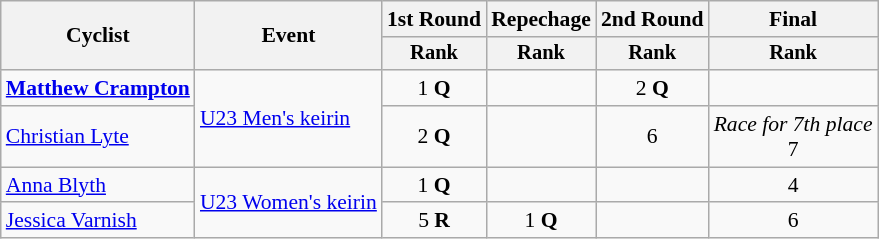<table class="wikitable" style="font-size:90%">
<tr>
<th rowspan="2">Cyclist</th>
<th rowspan="2">Event</th>
<th>1st Round</th>
<th>Repechage</th>
<th>2nd Round</th>
<th>Final</th>
</tr>
<tr style="font-size:95%">
<th>Rank</th>
<th>Rank</th>
<th>Rank</th>
<th>Rank</th>
</tr>
<tr align=center>
<td align=left><strong><a href='#'>Matthew Crampton</a></strong></td>
<td align=left rowspan=2><a href='#'>U23 Men's keirin</a></td>
<td>1 <strong>Q</strong></td>
<td></td>
<td>2 <strong>Q</strong></td>
<td></td>
</tr>
<tr align=center>
<td align=left><a href='#'>Christian Lyte</a></td>
<td>2 <strong>Q</strong></td>
<td></td>
<td>6</td>
<td><em>Race for 7th place</em><br>7</td>
</tr>
<tr align=center>
<td align=left><a href='#'>Anna Blyth</a></td>
<td align=left rowspan=2><a href='#'>U23 Women's keirin</a></td>
<td>1 <strong>Q</strong></td>
<td></td>
<td></td>
<td>4</td>
</tr>
<tr align=center>
<td align=left><a href='#'>Jessica Varnish</a></td>
<td>5 <strong>R</strong></td>
<td>1 <strong>Q</strong></td>
<td></td>
<td>6</td>
</tr>
</table>
